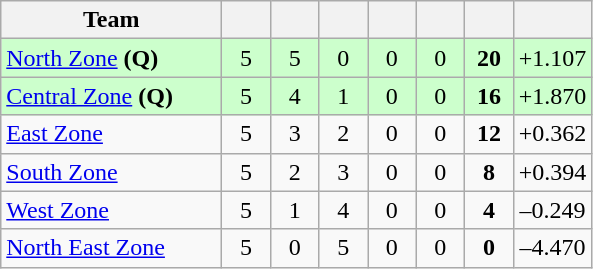<table class="wikitable" style="text-align:center">
<tr>
<th style="width:140px;">Team</th>
<th style="width:25px;"></th>
<th style="width:25px;"></th>
<th style="width:25px;"></th>
<th style="width:25px;"></th>
<th style="width:25px;"></th>
<th style="width:25px;"></th>
<th style="width:40px;"></th>
</tr>
<tr style="background:#cfc;">
<td style="text-align:left"><a href='#'>North Zone</a> <strong>(Q)</strong></td>
<td>5</td>
<td>5</td>
<td>0</td>
<td>0</td>
<td>0</td>
<td><strong>20</strong></td>
<td>+1.107</td>
</tr>
<tr style="background:#cfc;">
<td style="text-align:left"><a href='#'>Central Zone</a> <strong>(Q)</strong></td>
<td>5</td>
<td>4</td>
<td>1</td>
<td>0</td>
<td>0</td>
<td><strong>16</strong></td>
<td>+1.870</td>
</tr>
<tr>
<td style="text-align:left"><a href='#'>East Zone</a></td>
<td>5</td>
<td>3</td>
<td>2</td>
<td>0</td>
<td>0</td>
<td><strong>12</strong></td>
<td>+0.362</td>
</tr>
<tr>
<td style="text-align:left"><a href='#'>South Zone</a></td>
<td>5</td>
<td>2</td>
<td>3</td>
<td>0</td>
<td>0</td>
<td><strong>8</strong></td>
<td>+0.394</td>
</tr>
<tr>
<td style="text-align:left"><a href='#'>West Zone</a></td>
<td>5</td>
<td>1</td>
<td>4</td>
<td>0</td>
<td>0</td>
<td><strong>4</strong></td>
<td>–0.249</td>
</tr>
<tr>
<td style="text-align:left"><a href='#'>North East Zone</a></td>
<td>5</td>
<td>0</td>
<td>5</td>
<td>0</td>
<td>0</td>
<td><strong>0</strong></td>
<td>–4.470</td>
</tr>
</table>
